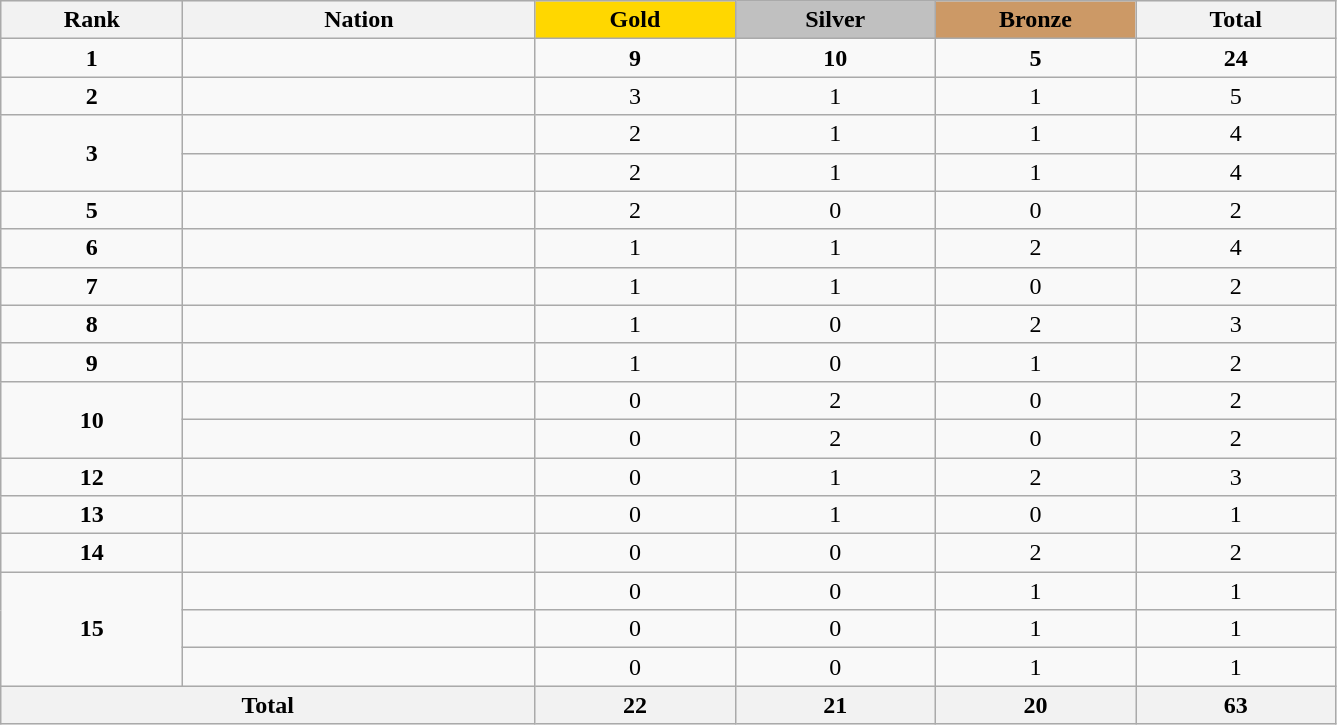<table class="wikitable collapsible autocollapse plainrowheaders" width=70.5% style="text-align:center;">
<tr style="background-color:#EDEDED;">
<th width=100px class="hintergrundfarbe5">Rank</th>
<th width=200px class="hintergrundfarbe6">Nation</th>
<th style="background:    gold; width:15%">Gold</th>
<th style="background:  silver; width:15%">Silver</th>
<th style="background: #CC9966; width:15%">Bronze</th>
<th class="hintergrundfarbe6" style="width:15%">Total</th>
</tr>
<tr>
<td><strong>1</strong></td>
<td align=left></td>
<td><strong>9</strong></td>
<td><strong>10</strong></td>
<td><strong>5</strong></td>
<td><strong>24</strong></td>
</tr>
<tr>
<td><strong>2</strong></td>
<td align=left><em></em></td>
<td>3</td>
<td>1</td>
<td>1</td>
<td>5</td>
</tr>
<tr>
<td rowspan=2><strong>3</strong></td>
<td align=left></td>
<td>2</td>
<td>1</td>
<td>1</td>
<td>4</td>
</tr>
<tr>
<td align=left></td>
<td>2</td>
<td>1</td>
<td>1</td>
<td>4</td>
</tr>
<tr>
<td><strong>5</strong></td>
<td align=left></td>
<td>2</td>
<td>0</td>
<td>0</td>
<td>2</td>
</tr>
<tr>
<td><strong>6</strong></td>
<td align=left></td>
<td>1</td>
<td>1</td>
<td>2</td>
<td>4</td>
</tr>
<tr>
<td><strong>7</strong></td>
<td align=left></td>
<td>1</td>
<td>1</td>
<td>0</td>
<td>2</td>
</tr>
<tr>
<td><strong>8</strong></td>
<td align=left><em></em></td>
<td>1</td>
<td>0</td>
<td>2</td>
<td>3</td>
</tr>
<tr>
<td><strong>9</strong></td>
<td align=left></td>
<td>1</td>
<td>0</td>
<td>1</td>
<td>2</td>
</tr>
<tr>
<td rowspan=2><strong>10</strong></td>
<td align=left></td>
<td>0</td>
<td>2</td>
<td>0</td>
<td>2</td>
</tr>
<tr>
<td align=left></td>
<td>0</td>
<td>2</td>
<td>0</td>
<td>2</td>
</tr>
<tr>
<td><strong>12</strong></td>
<td align=left></td>
<td>0</td>
<td>1</td>
<td>2</td>
<td>3</td>
</tr>
<tr>
<td><strong>13</strong></td>
<td align=left></td>
<td>0</td>
<td>1</td>
<td>0</td>
<td>1</td>
</tr>
<tr>
<td><strong>14</strong></td>
<td align=left></td>
<td>0</td>
<td>0</td>
<td>2</td>
<td>2</td>
</tr>
<tr>
<td rowspan=3><strong>15</strong></td>
<td align=left></td>
<td>0</td>
<td>0</td>
<td>1</td>
<td>1</td>
</tr>
<tr>
<td align=left></td>
<td>0</td>
<td>0</td>
<td>1</td>
<td>1</td>
</tr>
<tr>
<td align=left></td>
<td>0</td>
<td>0</td>
<td>1</td>
<td>1</td>
</tr>
<tr>
<th colspan=2>Total</th>
<th>22</th>
<th>21</th>
<th>20</th>
<th>63</th>
</tr>
</table>
